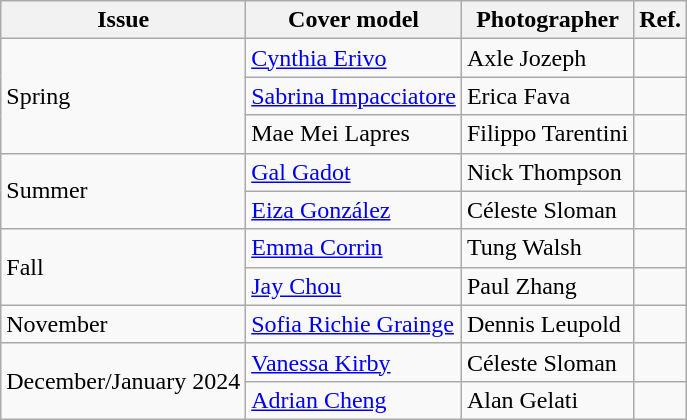<table class="wikitable">
<tr>
<th>Issue</th>
<th>Cover model</th>
<th>Photographer</th>
<th>Ref.</th>
</tr>
<tr>
<td rowspan="3">Spring</td>
<td><a href='#'>Cynthia Erivo</a></td>
<td>Axle Jozeph</td>
<td></td>
</tr>
<tr>
<td><a href='#'>Sabrina Impacciatore</a></td>
<td>Erica Fava</td>
<td></td>
</tr>
<tr>
<td>Mae Mei Lapres</td>
<td>Filippo Tarentini</td>
<td></td>
</tr>
<tr>
<td rowspan="2">Summer</td>
<td><a href='#'>Gal Gadot</a></td>
<td>Nick Thompson</td>
<td></td>
</tr>
<tr>
<td><a href='#'>Eiza González</a></td>
<td>Céleste Sloman</td>
<td></td>
</tr>
<tr>
<td rowspan="2">Fall</td>
<td><a href='#'>Emma Corrin</a></td>
<td>Tung Walsh</td>
<td></td>
</tr>
<tr>
<td><a href='#'>Jay Chou</a></td>
<td>Paul Zhang</td>
<td></td>
</tr>
<tr>
<td>November</td>
<td><a href='#'>Sofia Richie Grainge</a></td>
<td>Dennis Leupold</td>
<td></td>
</tr>
<tr>
<td rowspan="2">December/January 2024</td>
<td><a href='#'>Vanessa Kirby</a></td>
<td>Céleste Sloman</td>
<td></td>
</tr>
<tr>
<td><a href='#'>Adrian Cheng</a></td>
<td>Alan Gelati</td>
<td></td>
</tr>
</table>
